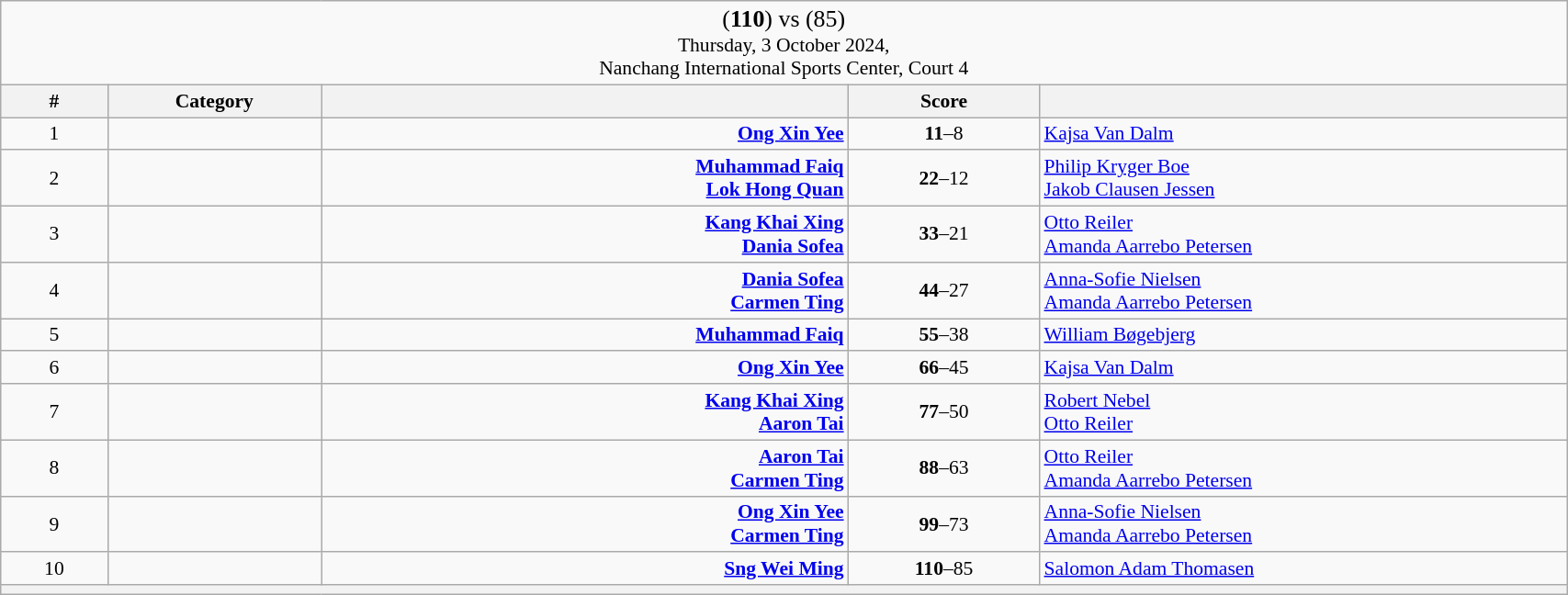<table class="wikitable mw-collapsible mw-collapsed" style="font-size:90%; text-align:center" width="90%">
<tr>
<td colspan="5"><big>(<strong>110</strong>) <strong></strong> vs  (85)</big> <br>Thursday, 3 October 2024, <br>Nanchang International Sports Center, Court 4</td>
</tr>
<tr>
<th width="25">#</th>
<th width="50">Category</th>
<th width="150"></th>
<th width="50">Score<br></th>
<th width="150"></th>
</tr>
<tr>
<td>1</td>
<td></td>
<td align="right"><strong><a href='#'>Ong Xin Yee</a> </strong></td>
<td><strong>11</strong>–8<br></td>
<td align="left"> <a href='#'>Kajsa Van Dalm</a></td>
</tr>
<tr>
<td>2</td>
<td></td>
<td align="right"><strong><a href='#'>Muhammad Faiq</a> <br><a href='#'>Lok Hong Quan</a> </strong></td>
<td><strong>22</strong>–12<br></td>
<td align="left"> <a href='#'>Philip Kryger Boe</a><br> <a href='#'>Jakob Clausen Jessen</a></td>
</tr>
<tr>
<td>3</td>
<td></td>
<td align="right"><strong><a href='#'>Kang Khai Xing</a> <br><a href='#'>Dania Sofea</a> </strong></td>
<td><strong>33</strong>–21<br></td>
<td align="left"> <a href='#'>Otto Reiler</a><br> <a href='#'>Amanda Aarrebo Petersen</a></td>
</tr>
<tr>
<td>4</td>
<td></td>
<td align="right"><strong><a href='#'>Dania Sofea</a> <br><a href='#'>Carmen Ting</a> </strong></td>
<td><strong>44</strong>–27<br></td>
<td align="left"> <a href='#'>Anna-Sofie Nielsen</a><br> <a href='#'>Amanda Aarrebo Petersen</a></td>
</tr>
<tr>
<td>5</td>
<td></td>
<td align="right"><strong><a href='#'>Muhammad Faiq</a> </strong></td>
<td><strong>55</strong>–38<br></td>
<td align="left"> <a href='#'>William Bøgebjerg</a></td>
</tr>
<tr>
<td>6</td>
<td></td>
<td align="right"><strong><a href='#'>Ong Xin Yee</a> </strong></td>
<td><strong>66</strong>–45<br></td>
<td align="left"> <a href='#'>Kajsa Van Dalm</a></td>
</tr>
<tr>
<td>7</td>
<td></td>
<td align="right"><strong><a href='#'>Kang Khai Xing</a> <br><a href='#'>Aaron Tai</a> </strong></td>
<td><strong>77</strong>–50<br></td>
<td align="left"> <a href='#'>Robert Nebel</a><br> <a href='#'>Otto Reiler</a></td>
</tr>
<tr>
<td>8</td>
<td></td>
<td align="right"><strong><a href='#'>Aaron Tai</a> <br><a href='#'>Carmen Ting</a> </strong></td>
<td><strong>88</strong>–63<br></td>
<td align="left"> <a href='#'>Otto Reiler</a><br> <a href='#'>Amanda Aarrebo Petersen</a></td>
</tr>
<tr>
<td>9</td>
<td></td>
<td align="right"><strong><a href='#'>Ong Xin Yee</a> <br><a href='#'>Carmen Ting</a> </strong></td>
<td><strong>99</strong>–73<br></td>
<td align="left"> <a href='#'>Anna-Sofie Nielsen</a><br> <a href='#'>Amanda Aarrebo Petersen</a></td>
</tr>
<tr>
<td>10</td>
<td></td>
<td align="right"><strong><a href='#'>Sng Wei Ming</a> </strong></td>
<td><strong>110</strong>–85<br></td>
<td align="left"> <a href='#'>Salomon Adam Thomasen</a></td>
</tr>
<tr>
<th colspan="5"></th>
</tr>
</table>
